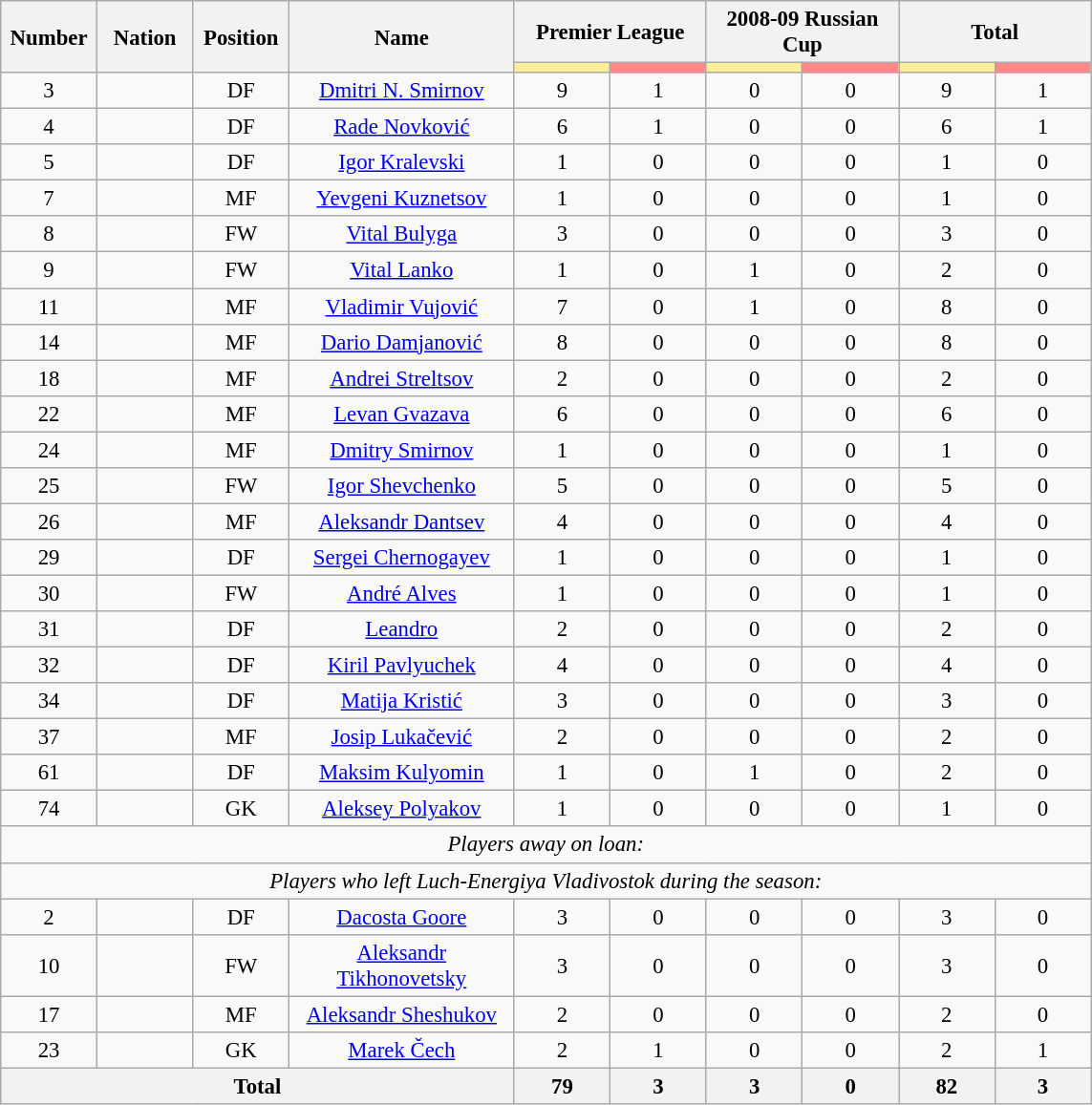<table class="wikitable" style="font-size: 95%; text-align: center;">
<tr>
<th rowspan=2 width=60>Number</th>
<th rowspan=2 width=60>Nation</th>
<th rowspan=2 width=60>Position</th>
<th rowspan=2 width=150>Name</th>
<th colspan=2>Premier League</th>
<th colspan=2>2008-09 Russian Cup</th>
<th colspan=2>Total</th>
</tr>
<tr>
<th style="width:60px; background:#fe9;"></th>
<th style="width:60px; background:#ff8888;"></th>
<th style="width:60px; background:#fe9;"></th>
<th style="width:60px; background:#ff8888;"></th>
<th style="width:60px; background:#fe9;"></th>
<th style="width:60px; background:#ff8888;"></th>
</tr>
<tr>
<td>3</td>
<td></td>
<td>DF</td>
<td><a href='#'>Dmitri N. Smirnov</a></td>
<td>9</td>
<td>1</td>
<td>0</td>
<td>0</td>
<td>9</td>
<td>1</td>
</tr>
<tr>
<td>4</td>
<td></td>
<td>DF</td>
<td><a href='#'>Rade Novković</a></td>
<td>6</td>
<td>1</td>
<td>0</td>
<td>0</td>
<td>6</td>
<td>1</td>
</tr>
<tr>
<td>5</td>
<td></td>
<td>DF</td>
<td><a href='#'>Igor Kralevski</a></td>
<td>1</td>
<td>0</td>
<td>0</td>
<td>0</td>
<td>1</td>
<td>0</td>
</tr>
<tr>
<td>7</td>
<td></td>
<td>MF</td>
<td><a href='#'>Yevgeni Kuznetsov</a></td>
<td>1</td>
<td>0</td>
<td>0</td>
<td>0</td>
<td>1</td>
<td>0</td>
</tr>
<tr>
<td>8</td>
<td></td>
<td>FW</td>
<td><a href='#'>Vital Bulyga</a></td>
<td>3</td>
<td>0</td>
<td>0</td>
<td>0</td>
<td>3</td>
<td>0</td>
</tr>
<tr>
<td>9</td>
<td></td>
<td>FW</td>
<td><a href='#'>Vital Lanko</a></td>
<td>1</td>
<td>0</td>
<td>1</td>
<td>0</td>
<td>2</td>
<td>0</td>
</tr>
<tr>
<td>11</td>
<td></td>
<td>MF</td>
<td><a href='#'>Vladimir Vujović</a></td>
<td>7</td>
<td>0</td>
<td>1</td>
<td>0</td>
<td>8</td>
<td>0</td>
</tr>
<tr>
<td>14</td>
<td></td>
<td>MF</td>
<td><a href='#'>Dario Damjanović</a></td>
<td>8</td>
<td>0</td>
<td>0</td>
<td>0</td>
<td>8</td>
<td>0</td>
</tr>
<tr>
<td>18</td>
<td></td>
<td>MF</td>
<td><a href='#'>Andrei Streltsov</a></td>
<td>2</td>
<td>0</td>
<td>0</td>
<td>0</td>
<td>2</td>
<td>0</td>
</tr>
<tr>
<td>22</td>
<td></td>
<td>MF</td>
<td><a href='#'>Levan Gvazava</a></td>
<td>6</td>
<td>0</td>
<td>0</td>
<td>0</td>
<td>6</td>
<td>0</td>
</tr>
<tr>
<td>24</td>
<td></td>
<td>MF</td>
<td><a href='#'>Dmitry Smirnov</a></td>
<td>1</td>
<td>0</td>
<td>0</td>
<td>0</td>
<td>1</td>
<td>0</td>
</tr>
<tr>
<td>25</td>
<td></td>
<td>FW</td>
<td><a href='#'>Igor Shevchenko</a></td>
<td>5</td>
<td>0</td>
<td>0</td>
<td>0</td>
<td>5</td>
<td>0</td>
</tr>
<tr>
<td>26</td>
<td></td>
<td>MF</td>
<td><a href='#'>Aleksandr Dantsev</a></td>
<td>4</td>
<td>0</td>
<td>0</td>
<td>0</td>
<td>4</td>
<td>0</td>
</tr>
<tr>
<td>29</td>
<td></td>
<td>DF</td>
<td><a href='#'>Sergei Chernogayev</a></td>
<td>1</td>
<td>0</td>
<td>0</td>
<td>0</td>
<td>1</td>
<td>0</td>
</tr>
<tr>
<td>30</td>
<td></td>
<td>FW</td>
<td><a href='#'>André Alves</a></td>
<td>1</td>
<td>0</td>
<td>0</td>
<td>0</td>
<td>1</td>
<td>0</td>
</tr>
<tr>
<td>31</td>
<td></td>
<td>DF</td>
<td><a href='#'>Leandro</a></td>
<td>2</td>
<td>0</td>
<td>0</td>
<td>0</td>
<td>2</td>
<td>0</td>
</tr>
<tr>
<td>32</td>
<td></td>
<td>DF</td>
<td><a href='#'>Kiril Pavlyuchek</a></td>
<td>4</td>
<td>0</td>
<td>0</td>
<td>0</td>
<td>4</td>
<td>0</td>
</tr>
<tr>
<td>34</td>
<td></td>
<td>DF</td>
<td><a href='#'>Matija Kristić</a></td>
<td>3</td>
<td>0</td>
<td>0</td>
<td>0</td>
<td>3</td>
<td>0</td>
</tr>
<tr>
<td>37</td>
<td></td>
<td>MF</td>
<td><a href='#'>Josip Lukačević</a></td>
<td>2</td>
<td>0</td>
<td>0</td>
<td>0</td>
<td>2</td>
<td>0</td>
</tr>
<tr>
<td>61</td>
<td></td>
<td>DF</td>
<td><a href='#'>Maksim Kulyomin</a></td>
<td>1</td>
<td>0</td>
<td>1</td>
<td>0</td>
<td>2</td>
<td>0</td>
</tr>
<tr>
<td>74</td>
<td></td>
<td>GK</td>
<td><a href='#'>Aleksey Polyakov</a></td>
<td>1</td>
<td>0</td>
<td>0</td>
<td>0</td>
<td>1</td>
<td>0</td>
</tr>
<tr>
<td colspan="14"><em>Players away on loan:</em></td>
</tr>
<tr>
<td colspan="14"><em>Players who left Luch-Energiya Vladivostok during the season:</em></td>
</tr>
<tr>
<td>2</td>
<td></td>
<td>DF</td>
<td><a href='#'>Dacosta Goore</a></td>
<td>3</td>
<td>0</td>
<td>0</td>
<td>0</td>
<td>3</td>
<td>0</td>
</tr>
<tr>
<td>10</td>
<td></td>
<td>FW</td>
<td><a href='#'>Aleksandr Tikhonovetsky</a></td>
<td>3</td>
<td>0</td>
<td>0</td>
<td>0</td>
<td>3</td>
<td>0</td>
</tr>
<tr>
<td>17</td>
<td></td>
<td>MF</td>
<td><a href='#'>Aleksandr Sheshukov</a></td>
<td>2</td>
<td>0</td>
<td>0</td>
<td>0</td>
<td>2</td>
<td>0</td>
</tr>
<tr>
<td>23</td>
<td></td>
<td>GK</td>
<td><a href='#'>Marek Čech</a></td>
<td>2</td>
<td>1</td>
<td>0</td>
<td>0</td>
<td>2</td>
<td>1</td>
</tr>
<tr>
<th colspan=4>Total</th>
<th>79</th>
<th>3</th>
<th>3</th>
<th>0</th>
<th>82</th>
<th>3</th>
</tr>
</table>
